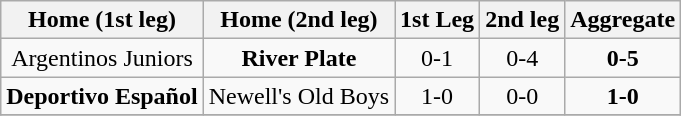<table class="wikitable" style="text-align: center;">
<tr>
<th>Home (1st leg)</th>
<th>Home (2nd leg)</th>
<th>1st Leg</th>
<th>2nd leg</th>
<th>Aggregate</th>
</tr>
<tr>
<td>Argentinos Juniors</td>
<td><strong>River Plate</strong></td>
<td>0-1</td>
<td>0-4</td>
<td><strong>0-5</strong></td>
</tr>
<tr>
<td><strong>Deportivo Español</strong></td>
<td>Newell's Old Boys</td>
<td>1-0</td>
<td>0-0</td>
<td><strong>1-0</strong></td>
</tr>
<tr>
</tr>
</table>
